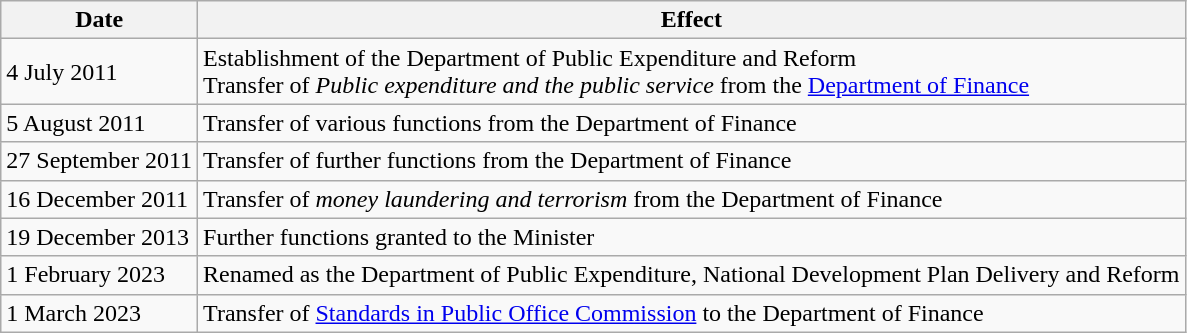<table class="wikitable">
<tr>
<th>Date</th>
<th>Effect</th>
</tr>
<tr>
<td>4 July 2011</td>
<td>Establishment of the Department of Public Expenditure and Reform<br>Transfer of <em>Public expenditure and the public service</em> from the <a href='#'>Department of Finance</a></td>
</tr>
<tr>
<td>5 August 2011</td>
<td>Transfer of various functions from the Department of Finance</td>
</tr>
<tr>
<td>27 September 2011</td>
<td>Transfer of further functions from the Department of Finance</td>
</tr>
<tr>
<td>16 December 2011</td>
<td>Transfer of <em>money laundering and terrorism</em> from the Department of Finance</td>
</tr>
<tr>
<td>19 December 2013</td>
<td>Further functions granted to the Minister</td>
</tr>
<tr>
<td>1 February 2023</td>
<td>Renamed as the Department of Public Expenditure, National Development Plan Delivery and Reform</td>
</tr>
<tr>
<td>1 March 2023</td>
<td>Transfer of <a href='#'>Standards in Public Office Commission</a> to the Department of Finance</td>
</tr>
</table>
